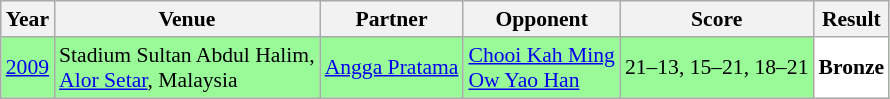<table class="sortable wikitable" style="font-size: 90%;">
<tr>
<th>Year</th>
<th>Venue</th>
<th>Partner</th>
<th>Opponent</th>
<th>Score</th>
<th>Result</th>
</tr>
<tr style="background:#98FB98">
<td align="centr"><a href='#'>2009</a></td>
<td align="left">Stadium Sultan Abdul Halim,<br><a href='#'>Alor Setar</a>, Malaysia</td>
<td align="left"> <a href='#'>Angga Pratama</a></td>
<td align="left"> <a href='#'>Chooi Kah Ming</a><br> <a href='#'>Ow Yao Han</a></td>
<td align="left">21–13, 15–21, 18–21</td>
<td style="text-align:left; background:white"> <strong>Bronze</strong></td>
</tr>
</table>
